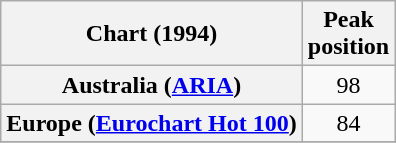<table class="wikitable sortable plainrowheaders">
<tr>
<th>Chart (1994)</th>
<th>Peak<br>position</th>
</tr>
<tr>
<th scope="row">Australia (<a href='#'>ARIA</a>)</th>
<td align="center">98</td>
</tr>
<tr>
<th scope="row">Europe (<a href='#'>Eurochart Hot 100</a>)</th>
<td align="center">84</td>
</tr>
<tr>
</tr>
</table>
